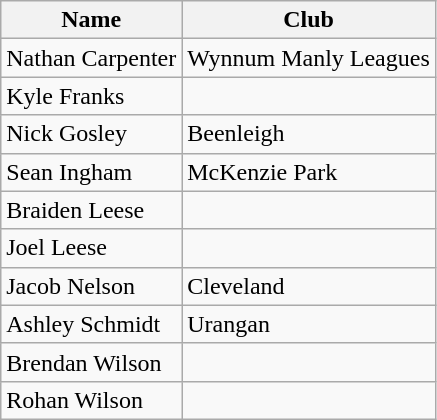<table class="wikitable sortable">
<tr>
<th>Name</th>
<th>Club</th>
</tr>
<tr>
<td>Nathan Carpenter</td>
<td>Wynnum Manly Leagues</td>
</tr>
<tr>
<td>Kyle Franks</td>
<td></td>
</tr>
<tr>
<td>Nick Gosley</td>
<td>Beenleigh</td>
</tr>
<tr>
<td>Sean Ingham</td>
<td>McKenzie Park</td>
</tr>
<tr>
<td>Braiden Leese</td>
<td></td>
</tr>
<tr>
<td>Joel Leese</td>
<td></td>
</tr>
<tr>
<td>Jacob Nelson</td>
<td>Cleveland</td>
</tr>
<tr>
<td>Ashley Schmidt</td>
<td>Urangan</td>
</tr>
<tr>
<td>Brendan Wilson</td>
<td></td>
</tr>
<tr>
<td>Rohan Wilson</td>
<td></td>
</tr>
</table>
